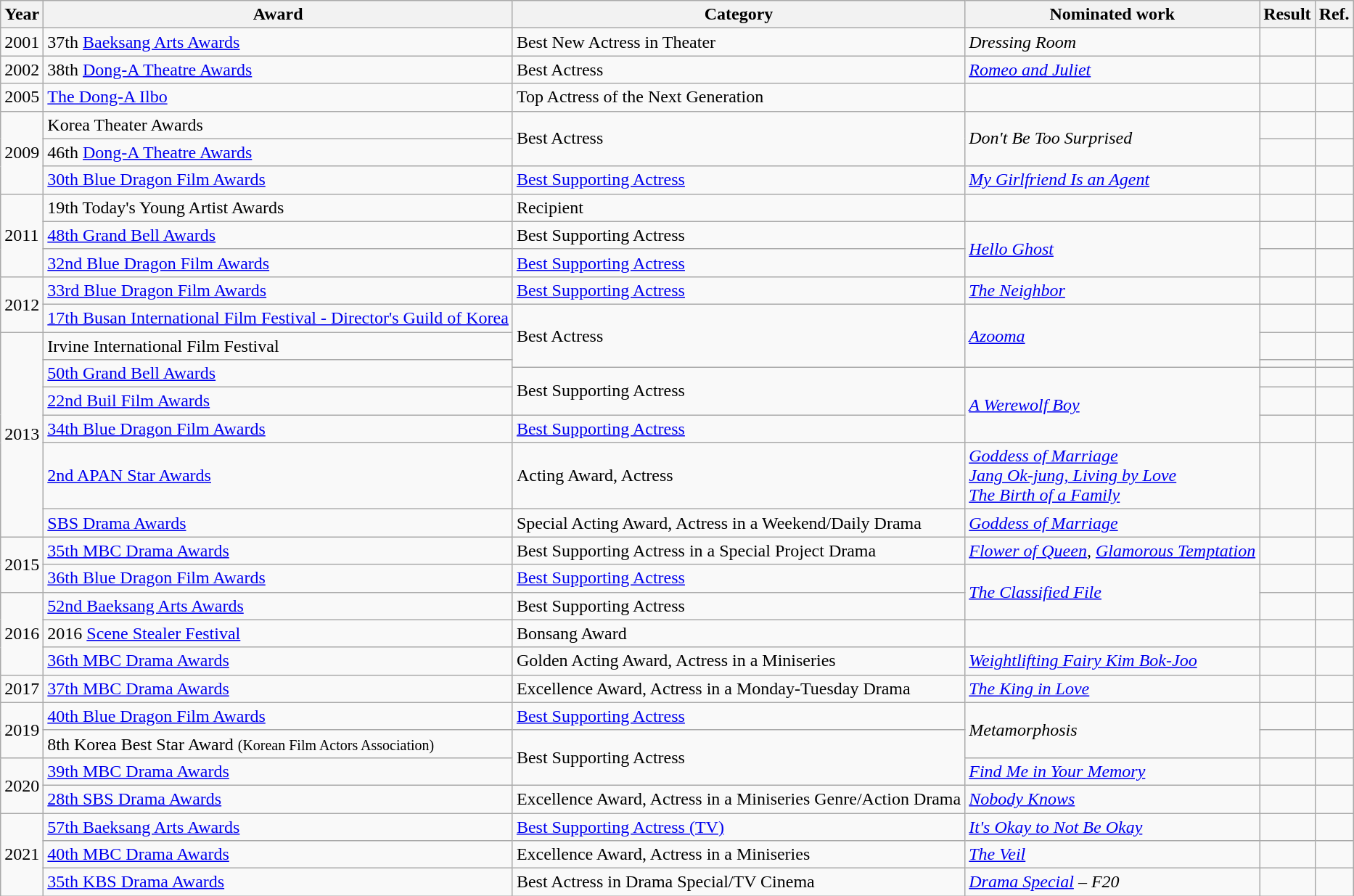<table class="wikitable sortable">
<tr>
<th>Year</th>
<th>Award</th>
<th>Category</th>
<th>Nominated work</th>
<th>Result</th>
<th>Ref.</th>
</tr>
<tr>
<td>2001</td>
<td>37th <a href='#'>Baeksang Arts Awards</a></td>
<td>Best New Actress in Theater</td>
<td><em>Dressing Room</em></td>
<td></td>
<td></td>
</tr>
<tr>
<td>2002</td>
<td>38th <a href='#'>Dong-A Theatre Awards</a></td>
<td>Best Actress</td>
<td><em><a href='#'>Romeo and Juliet</a></em></td>
<td></td>
<td></td>
</tr>
<tr>
<td>2005</td>
<td><a href='#'>The Dong-A Ilbo</a></td>
<td>Top Actress of the Next Generation</td>
<td></td>
<td></td>
<td></td>
</tr>
<tr>
<td rowspan=3>2009</td>
<td>Korea Theater Awards</td>
<td rowspan="2">Best Actress</td>
<td rowspan=2><em>Don't Be Too Surprised</em></td>
<td></td>
<td></td>
</tr>
<tr>
<td>46th <a href='#'>Dong-A Theatre Awards</a></td>
<td></td>
<td></td>
</tr>
<tr>
<td><a href='#'>30th Blue Dragon Film Awards</a></td>
<td><a href='#'>Best Supporting Actress</a></td>
<td><em><a href='#'>My Girlfriend Is an Agent</a></em></td>
<td></td>
<td></td>
</tr>
<tr>
<td rowspan=3>2011</td>
<td>19th Today's Young Artist Awards</td>
<td>Recipient</td>
<td></td>
<td></td>
<td></td>
</tr>
<tr>
<td><a href='#'>48th Grand Bell Awards</a></td>
<td>Best Supporting Actress</td>
<td rowspan=2><em><a href='#'>Hello Ghost</a></em></td>
<td></td>
<td></td>
</tr>
<tr>
<td><a href='#'>32nd Blue Dragon Film Awards</a></td>
<td><a href='#'>Best Supporting Actress</a></td>
<td></td>
<td></td>
</tr>
<tr>
<td rowspan=2>2012</td>
<td><a href='#'>33rd Blue Dragon Film Awards</a></td>
<td><a href='#'>Best Supporting Actress</a></td>
<td><em><a href='#'>The Neighbor</a></em></td>
<td></td>
<td></td>
</tr>
<tr>
<td><a href='#'>17th Busan International Film Festival - Director's Guild of Korea</a></td>
<td rowspan="3">Best Actress</td>
<td rowspan="3"><em><a href='#'>Azooma</a></em></td>
<td></td>
<td></td>
</tr>
<tr>
<td rowspan="7">2013</td>
<td>Irvine International Film Festival</td>
<td></td>
<td></td>
</tr>
<tr>
<td rowspan="2"><a href='#'>50th Grand Bell Awards</a></td>
<td></td>
<td></td>
</tr>
<tr>
<td rowspan="2">Best Supporting Actress</td>
<td rowspan=3><em><a href='#'>A Werewolf Boy</a></em></td>
<td></td>
<td></td>
</tr>
<tr>
<td><a href='#'>22nd Buil Film Awards</a></td>
<td></td>
<td></td>
</tr>
<tr>
<td><a href='#'>34th Blue Dragon Film Awards</a></td>
<td><a href='#'>Best Supporting Actress</a></td>
<td></td>
<td></td>
</tr>
<tr>
<td><a href='#'>2nd APAN Star Awards</a></td>
<td>Acting Award, Actress</td>
<td><em><a href='#'>Goddess of Marriage</a></em> <br> <em><a href='#'>Jang Ok-jung, Living by Love</a></em> <br> <em><a href='#'>The Birth of a Family</a></em></td>
<td></td>
<td></td>
</tr>
<tr>
<td><a href='#'>SBS Drama Awards</a></td>
<td>Special Acting Award, Actress in a Weekend/Daily Drama</td>
<td><em><a href='#'>Goddess of Marriage</a></em></td>
<td></td>
<td></td>
</tr>
<tr>
<td rowspan="2">2015</td>
<td><a href='#'>35th MBC Drama Awards</a></td>
<td>Best Supporting Actress in a Special Project Drama</td>
<td><em><a href='#'>Flower of Queen</a>, <a href='#'>Glamorous Temptation</a> </em></td>
<td></td>
<td></td>
</tr>
<tr>
<td><a href='#'>36th Blue Dragon Film Awards</a></td>
<td><a href='#'>Best Supporting Actress</a></td>
<td rowspan="2"><em><a href='#'>The Classified File</a></em></td>
<td></td>
<td></td>
</tr>
<tr>
<td rowspan="3">2016</td>
<td><a href='#'>52nd Baeksang Arts Awards</a></td>
<td>Best Supporting Actress</td>
<td></td>
<td></td>
</tr>
<tr>
<td>2016 <a href='#'>Scene Stealer Festival</a></td>
<td>Bonsang Award</td>
<td></td>
<td></td>
<td></td>
</tr>
<tr>
<td><a href='#'>36th MBC Drama Awards</a></td>
<td>Golden Acting Award, Actress in a Miniseries</td>
<td><a href='#'><em>Weightlifting Fairy Kim Bok-Joo</em></a></td>
<td></td>
<td></td>
</tr>
<tr>
<td rowspan="1">2017</td>
<td><a href='#'>37th MBC Drama Awards</a></td>
<td>Excellence Award, Actress in a Monday-Tuesday Drama</td>
<td "><em><a href='#'>The King in Love</a></em></td>
<td></td>
<td></td>
</tr>
<tr>
<td rowspan="2">2019</td>
<td><a href='#'>40th Blue Dragon Film Awards</a></td>
<td><a href='#'>Best Supporting Actress</a></td>
<td rowspan="2"><em>Metamorphosis</em></td>
<td></td>
<td></td>
</tr>
<tr>
<td>8th Korea Best Star Award <small>(Korean Film Actors Association)</small></td>
<td rowspan="2">Best Supporting Actress</td>
<td></td>
<td></td>
</tr>
<tr>
<td rowspan="2">2020</td>
<td><a href='#'>39th MBC Drama Awards</a></td>
<td><em><a href='#'>Find Me in Your Memory</a></em></td>
<td></td>
<td></td>
</tr>
<tr>
<td><a href='#'>28th SBS Drama Awards</a></td>
<td>Excellence Award, Actress in a Miniseries Genre/Action Drama</td>
<td><em><a href='#'>Nobody Knows</a></em></td>
<td></td>
<td></td>
</tr>
<tr>
<td rowspan="3">2021</td>
<td><a href='#'>57th Baeksang Arts Awards</a></td>
<td><a href='#'>Best Supporting Actress (TV)</a></td>
<td><em><a href='#'>It's Okay to Not Be Okay</a></em></td>
<td></td>
<td></td>
</tr>
<tr>
<td><a href='#'>40th MBC Drama Awards</a></td>
<td>Excellence Award, Actress in a Miniseries</td>
<td><em><a href='#'>The Veil</a></em></td>
<td></td>
<td></td>
</tr>
<tr>
<td><a href='#'>35th KBS Drama Awards</a></td>
<td>Best Actress in Drama Special/TV Cinema</td>
<td><em><a href='#'>Drama Special</a> – F20</em></td>
<td></td>
<td></td>
</tr>
</table>
